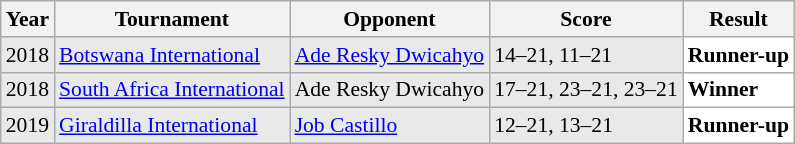<table class="sortable wikitable" style="font-size: 90%;">
<tr>
<th>Year</th>
<th>Tournament</th>
<th>Opponent</th>
<th>Score</th>
<th>Result</th>
</tr>
<tr style="background:#E9E9E9">
<td align="center">2018</td>
<td align="left"><a href='#'>Botswana International</a></td>
<td align="left"> <a href='#'>Ade Resky Dwicahyo</a></td>
<td align="left">14–21, 11–21</td>
<td style="text-align:left; background:white"> <strong>Runner-up</strong></td>
</tr>
<tr style="background:#E9E9E9">
<td align="center">2018</td>
<td align="left"><a href='#'>South Africa International</a></td>
<td align="left"> Ade Resky Dwicahyo</td>
<td align="left">17–21, 23–21, 23–21</td>
<td style="text-align:left; background:white"> <strong>Winner</strong></td>
</tr>
<tr style="background:#E9E9E9">
<td align="center">2019</td>
<td align="left"><a href='#'>Giraldilla International</a></td>
<td align="left"> <a href='#'>Job Castillo</a></td>
<td align="left">12–21, 13–21</td>
<td style="text-align:left; background:white"> <strong>Runner-up</strong></td>
</tr>
</table>
